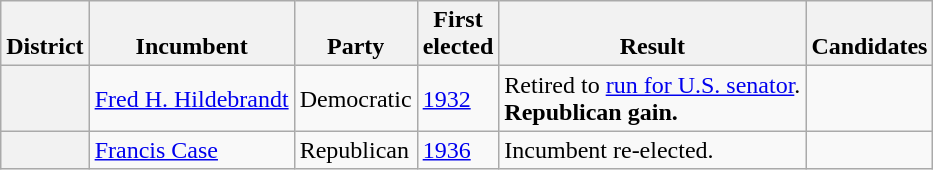<table class=wikitable>
<tr valign=bottom>
<th>District</th>
<th>Incumbent</th>
<th>Party</th>
<th>First<br>elected</th>
<th>Result</th>
<th>Candidates</th>
</tr>
<tr>
<th></th>
<td><a href='#'>Fred H. Hildebrandt</a></td>
<td>Democratic</td>
<td><a href='#'>1932</a></td>
<td>Retired to <a href='#'>run for U.S. senator</a>.<br><strong>Republican gain.</strong></td>
<td nowrap></td>
</tr>
<tr>
<th></th>
<td><a href='#'>Francis Case</a></td>
<td>Republican</td>
<td><a href='#'>1936</a></td>
<td>Incumbent re-elected.</td>
<td nowrap></td>
</tr>
</table>
